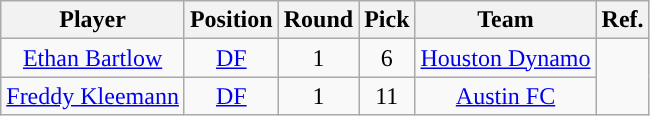<table class="wikitable" style="text-align:center;">
<tr>
<th>Player</th>
<th>Position</th>
<th>Round</th>
<th>Pick</th>
<th>Team</th>
<th>Ref.</th>
</tr>
<tr>
<td><a href='#'>Ethan Bartlow</a></td>
<td><a href='#'>DF</a></td>
<td>1</td>
<td>6</td>
<td><a href='#'>Houston Dynamo</a></td>
</tr>
<tr>
<td><a href='#'>Freddy Kleemann</a></td>
<td><a href='#'>DF</a></td>
<td>1</td>
<td>11</td>
<td><a href='#'>Austin FC</a></td>
</tr>
</table>
